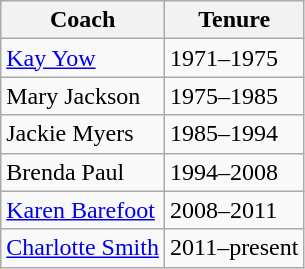<table class="wikitable">
<tr>
<th>Coach</th>
<th>Tenure</th>
</tr>
<tr>
<td><a href='#'>Kay Yow</a></td>
<td>1971–1975</td>
</tr>
<tr>
<td>Mary Jackson</td>
<td>1975–1985</td>
</tr>
<tr>
<td>Jackie Myers</td>
<td>1985–1994</td>
</tr>
<tr>
<td>Brenda Paul</td>
<td>1994–2008</td>
</tr>
<tr>
<td><a href='#'>Karen Barefoot</a></td>
<td>2008–2011</td>
</tr>
<tr>
<td><a href='#'>Charlotte Smith</a></td>
<td>2011–present</td>
</tr>
</table>
